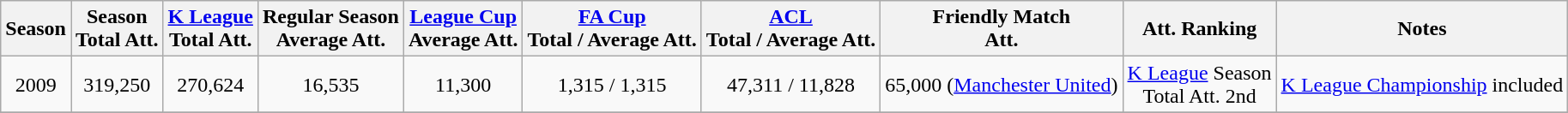<table class="wikitable" style="text-align:center">
<tr>
<th>Season</th>
<th>Season<br>Total Att.</th>
<th><a href='#'>K League</a><br>Total Att.</th>
<th>Regular Season<br>Average Att.</th>
<th><a href='#'>League Cup</a><br>Average Att.</th>
<th><a href='#'>FA Cup</a><br>Total / Average Att.</th>
<th><a href='#'>ACL</a><br>Total / Average Att.</th>
<th>Friendly Match<br> Att.</th>
<th>Att. Ranking</th>
<th>Notes</th>
</tr>
<tr>
<td>2009</td>
<td>319,250</td>
<td>270,624</td>
<td>16,535</td>
<td>11,300</td>
<td>1,315 / 1,315</td>
<td>47,311 / 11,828</td>
<td align=left>65,000 (<a href='#'>Manchester United</a>)</td>
<td><a href='#'>K League</a> Season<br>Total Att. 2nd</td>
<td align=left><a href='#'>K League Championship</a> included</td>
</tr>
<tr>
</tr>
</table>
